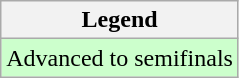<table class="wikitable">
<tr>
<th>Legend</th>
</tr>
<tr bgcolor=#ccffcc>
<td>Advanced to semifinals</td>
</tr>
</table>
